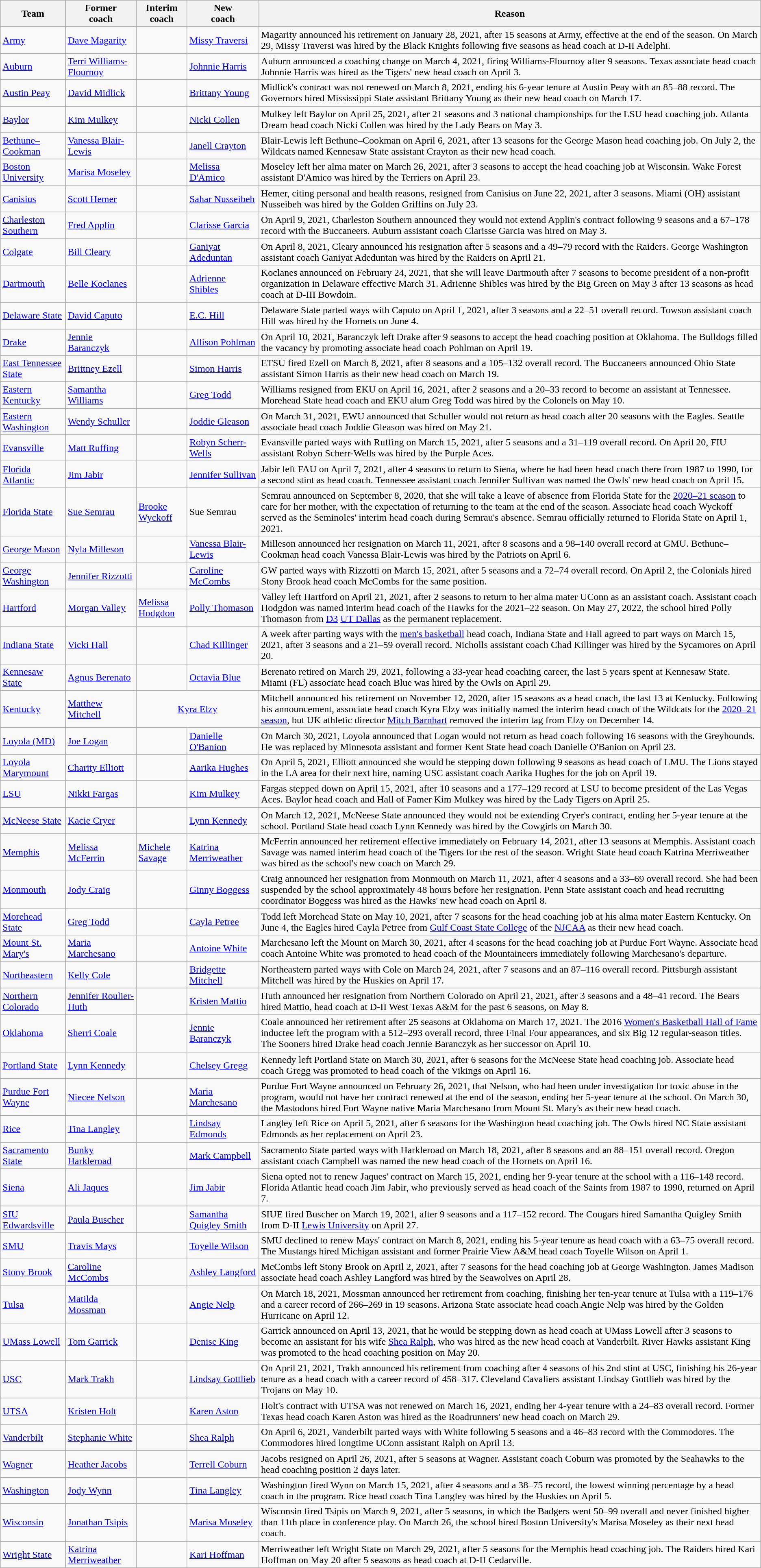<table class="wikitable">
<tr>
<th>Team</th>
<th>Former<br>coach</th>
<th>Interim<br>coach</th>
<th>New<br>coach</th>
<th>Reason</th>
</tr>
<tr>
<td><a href='#'>Army</a></td>
<td><a href='#'>Dave Magarity</a></td>
<td></td>
<td><a href='#'>Missy Traversi</a></td>
<td>Magarity announced his retirement on January 28, 2021, after 15 seasons at Army, effective at the end of the season. On March 29, Missy Traversi was hired by the Black Knights following five seasons as head coach at D-II Adelphi.</td>
</tr>
<tr>
<td><a href='#'>Auburn</a></td>
<td><a href='#'>Terri Williams-Flournoy</a></td>
<td></td>
<td><a href='#'>Johnnie Harris</a></td>
<td>Auburn announced a coaching change on March 4, 2021, firing Williams-Flournoy after 9 seasons. Texas associate head coach Johnnie Harris was hired as the Tigers' new head coach on April 3.</td>
</tr>
<tr>
<td><a href='#'>Austin Peay</a></td>
<td><a href='#'>David Midlick</a></td>
<td></td>
<td><a href='#'>Brittany Young</a></td>
<td>Midlick's contract was not renewed on March 8, 2021, ending his 6-year tenure at Austin Peay with an 85–88 record. The Governors hired Mississippi State assistant Brittany Young as their new head coach on March 17.</td>
</tr>
<tr>
<td><a href='#'>Baylor</a></td>
<td><a href='#'>Kim Mulkey</a></td>
<td></td>
<td><a href='#'>Nicki Collen</a></td>
<td>Mulkey left Baylor on April 25, 2021, after 21 seasons and 3 national championships for the LSU head coaching job. Atlanta Dream head coach Nicki Collen was hired by the Lady Bears on May 3.</td>
</tr>
<tr>
<td><a href='#'>Bethune–Cookman</a></td>
<td><a href='#'>Vanessa Blair-Lewis</a></td>
<td></td>
<td><a href='#'>Janell Crayton</a></td>
<td>Blair-Lewis left Bethune–Cookman on April 6, 2021, after 13 seasons for the George Mason head coaching job. On July 2, the Wildcats named Kennesaw State assistant Crayton as their new head coach.</td>
</tr>
<tr>
<td><a href='#'>Boston University</a></td>
<td><a href='#'>Marisa Moseley</a></td>
<td></td>
<td><a href='#'>Melissa D'Amico</a></td>
<td>Moseley left her alma mater on March 26, 2021, after 3 seasons to accept the head coaching job at Wisconsin. Wake Forest assistant D'Amico was hired by the Terriers on April 23.</td>
</tr>
<tr>
<td><a href='#'>Canisius</a></td>
<td><a href='#'>Scott Hemer</a></td>
<td></td>
<td><a href='#'>Sahar Nusseibeh</a></td>
<td>Hemer, citing personal and health reasons, resigned from Canisius on June 22, 2021, after 3 seasons. Miami (OH) assistant Nusseibeh was hired by the Golden Griffins on July 23.</td>
</tr>
<tr>
<td><a href='#'>Charleston Southern</a></td>
<td><a href='#'>Fred Applin</a></td>
<td></td>
<td><a href='#'>Clarisse Garcia</a></td>
<td>On April 9, 2021, Charleston Southern announced they would not extend Applin's contract following 9 seasons and a 67–178 record with the Buccaneers. Auburn assistant coach Clarisse Garcia was hired on May 3.</td>
</tr>
<tr>
<td><a href='#'>Colgate</a></td>
<td><a href='#'>Bill Cleary</a></td>
<td></td>
<td><a href='#'>Ganiyat Adeduntan</a></td>
<td>On April 8, 2021, Cleary announced his resignation after 5 seasons and a 49–79 record with the Raiders. George Washington assistant coach Ganiyat Adeduntan was hired by the Raiders on April 21.</td>
</tr>
<tr>
<td><a href='#'>Dartmouth</a></td>
<td><a href='#'>Belle Koclanes</a></td>
<td></td>
<td><a href='#'>Adrienne Shibles</a></td>
<td>Koclanes announced on February 24, 2021, that she will leave Dartmouth after 7 seasons to become president of a non-profit organization in Delaware effective March 31. Adrienne Shibles was hired by the Big Green on May 3 after 13 seasons as head coach at D-III Bowdoin.</td>
</tr>
<tr>
<td><a href='#'>Delaware State</a></td>
<td><a href='#'>David Caputo</a></td>
<td></td>
<td><a href='#'>E.C. Hill</a></td>
<td>Delaware State parted ways with Caputo on April 1, 2021, after 3 seasons and a 22–51 overall record. Towson assistant coach Hill was hired by the Hornets on June 4.</td>
</tr>
<tr>
<td><a href='#'>Drake</a></td>
<td><a href='#'>Jennie Baranczyk</a></td>
<td></td>
<td><a href='#'>Allison Pohlman</a></td>
<td>On April 10, 2021, Baranczyk left Drake after 9 seasons to accept the head coaching position at Oklahoma. The Bulldogs filled the vacancy by promoting associate head coach Pohlman on April 19.</td>
</tr>
<tr>
<td><a href='#'>East Tennessee State</a></td>
<td><a href='#'>Brittney Ezell</a></td>
<td></td>
<td><a href='#'>Simon Harris</a></td>
<td>ETSU fired Ezell on March 8, 2021, after 8 seasons and a 105–132 overall record. The Buccaneers announced Ohio State assistant Simon Harris as their new head coach on March 19.</td>
</tr>
<tr>
<td><a href='#'>Eastern Kentucky</a></td>
<td><a href='#'>Samantha Williams</a></td>
<td></td>
<td><a href='#'>Greg Todd</a></td>
<td>Williams resigned from EKU on April 16, 2021, after 2 seasons and a 20–33 record to become an assistant at Tennessee. Morehead State head coach and EKU alum Greg Todd was hired by the Colonels on May 10.</td>
</tr>
<tr>
<td><a href='#'>Eastern Washington</a></td>
<td><a href='#'>Wendy Schuller</a></td>
<td></td>
<td><a href='#'>Joddie Gleason</a></td>
<td>On March 31, 2021, EWU announced that Schuller would not return as head coach after 20 seasons with the Eagles. Seattle associate head coach Joddie Gleason was hired on May 21.</td>
</tr>
<tr>
<td><a href='#'>Evansville</a></td>
<td><a href='#'>Matt Ruffing</a></td>
<td></td>
<td><a href='#'>Robyn Scherr-Wells</a></td>
<td>Evansville parted ways with Ruffing on March 15, 2021, after 5 seasons and a 31–119 overall record. On April 20, FIU assistant Robyn Scherr-Wells was hired by the Purple Aces.</td>
</tr>
<tr>
<td><a href='#'>Florida Atlantic</a></td>
<td><a href='#'>Jim Jabir</a></td>
<td></td>
<td><a href='#'>Jennifer Sullivan</a></td>
<td>Jabir left FAU on April 7, 2021, after 4 seasons to return to Siena, where he had been head coach there from 1987 to 1990, for a second stint as head coach. Tennessee assistant coach Jennifer Sullivan was named the Owls' new head coach on April 15.</td>
</tr>
<tr>
<td><a href='#'>Florida State</a></td>
<td><a href='#'>Sue Semrau</a></td>
<td><a href='#'>Brooke Wyckoff</a></td>
<td>Sue Semrau</td>
<td>Semrau announced on September 8, 2020, that she will take a leave of absence from Florida State for the <a href='#'>2020–21 season</a> to care for her mother, with the expectation of returning to the team at the end of the season. Associate head coach Wyckoff served as the Seminoles' interim head coach during Semrau's absence. Semrau officially returned to Florida State on April 1, 2021.</td>
</tr>
<tr>
<td><a href='#'>George Mason</a></td>
<td><a href='#'>Nyla Milleson</a></td>
<td></td>
<td><a href='#'>Vanessa Blair-Lewis</a></td>
<td>Milleson announced her resignation on March 11, 2021, after 8 seasons and a 98–140 overall record at GMU. Bethune–Cookman head coach Vanessa Blair-Lewis was hired by the Patriots on April 6.</td>
</tr>
<tr>
<td><a href='#'>George Washington</a></td>
<td><a href='#'>Jennifer Rizzotti</a></td>
<td></td>
<td><a href='#'>Caroline McCombs</a></td>
<td>GW parted ways with Rizzotti on March 15, 2021, after 5 seasons and a 72–74 overall record. On April 2, the Colonials hired Stony Brook head coach McCombs for the same position.</td>
</tr>
<tr>
<td><a href='#'>Hartford</a></td>
<td><a href='#'>Morgan Valley</a></td>
<td><a href='#'>Melissa Hodgdon</a></td>
<td><a href='#'>Polly Thomason</a></td>
<td>Valley left Hartford on April 21, 2021, after 2 seasons to return to her alma mater UConn as an assistant coach. Assistant coach Hodgdon was named interim head coach of the Hawks for the 2021–22 season. On May 27, 2022, the school hired Polly Thomason from <a href='#'>D3</a> <a href='#'>UT Dallas</a> as the permanent replacement.</td>
</tr>
<tr>
<td><a href='#'>Indiana State</a></td>
<td><a href='#'>Vicki Hall</a></td>
<td></td>
<td><a href='#'>Chad Killinger</a></td>
<td>A week after parting ways with the <a href='#'>men's basketball</a> head coach, Indiana State and Hall agreed to part ways on March 15, 2021, after 3 seasons and a 21–59 overall record. Nicholls assistant coach Chad Killinger was hired by the Sycamores on April 20.</td>
</tr>
<tr>
<td><a href='#'>Kennesaw State</a></td>
<td><a href='#'>Agnus Berenato</a></td>
<td></td>
<td><a href='#'>Octavia Blue</a></td>
<td>Berenato retired on March 29, 2021, following a 33-year head coaching career, the last 5 years spent at Kennesaw State. Miami (FL) associate head coach Blue was hired by the Owls on April 29.</td>
</tr>
<tr>
<td><a href='#'>Kentucky</a></td>
<td><a href='#'>Matthew Mitchell</a></td>
<td colspan=2 align=center><a href='#'>Kyra Elzy</a></td>
<td>Mitchell announced his retirement on November 12, 2020, after 15 seasons as a head coach, the last 13 at Kentucky. Following his announcement, associate head coach Kyra Elzy was initially named the interim head coach of the Wildcats for the <a href='#'>2020–21 season</a>, but UK athletic director <a href='#'>Mitch Barnhart</a> removed the interim tag from Elzy on December 14.</td>
</tr>
<tr>
<td><a href='#'>Loyola (MD)</a></td>
<td><a href='#'>Joe Logan</a></td>
<td></td>
<td><a href='#'>Danielle O'Banion</a></td>
<td>On March 30, 2021, Loyola announced that Logan would not return as head coach following 16 seasons with the Greyhounds. He was replaced by Minnesota assistant and former Kent State head coach Danielle O'Banion on April 23.</td>
</tr>
<tr>
<td><a href='#'>Loyola Marymount</a></td>
<td><a href='#'>Charity Elliott</a></td>
<td></td>
<td><a href='#'>Aarika Hughes</a></td>
<td>On April 5, 2021, Elliott announced she would be stepping down following 9 seasons as head coach of LMU. The Lions stayed in the LA area for their next hire, naming USC assistant coach Aarika Hughes for the job on April 19.</td>
</tr>
<tr>
<td><a href='#'>LSU</a></td>
<td><a href='#'>Nikki Fargas</a></td>
<td></td>
<td><a href='#'>Kim Mulkey</a></td>
<td>Fargas stepped down on April 15, 2021, after 10 seasons and a 177–129 record at LSU to become president of the Las Vegas Aces. Baylor head coach and Hall of Famer Kim Mulkey was hired by the Lady Tigers on April 25.</td>
</tr>
<tr>
<td><a href='#'>McNeese State</a></td>
<td><a href='#'>Kacie Cryer</a></td>
<td></td>
<td><a href='#'>Lynn Kennedy</a></td>
<td>On March 12, 2021, McNeese State announced they would not be extending Cryer's contract, ending her 5-year tenure at the school. Portland State head coach Lynn Kennedy was hired by the Cowgirls on March 30.</td>
</tr>
<tr>
<td><a href='#'>Memphis</a></td>
<td><a href='#'>Melissa McFerrin</a></td>
<td><a href='#'>Michele Savage</a></td>
<td><a href='#'>Katrina Merriweather</a></td>
<td>McFerrin announced her retirement effective immediately on February 14, 2021, after 13 seasons at Memphis. Assistant coach Savage was named interim head coach of the Tigers for the rest of the season. Wright State head coach Katrina Merriweather was hired as the school's new coach on March 29.</td>
</tr>
<tr>
<td><a href='#'>Monmouth</a></td>
<td><a href='#'>Jody Craig</a></td>
<td></td>
<td><a href='#'>Ginny Boggess</a></td>
<td>Craig announced her resignation from Monmouth on March 11, 2021, after 4 seasons and a 33–69 overall record. She had been suspended by the school approximately 48 hours before her resignation. Penn State assistant coach and head recruiting coordinator Boggess was hired as the Hawks' new head coach on April 8.</td>
</tr>
<tr>
<td><a href='#'>Morehead State</a></td>
<td><a href='#'>Greg Todd</a></td>
<td></td>
<td><a href='#'>Cayla Petree</a></td>
<td>Todd left Morehead State on May 10, 2021, after 7 seasons for the head coaching job at his alma mater Eastern Kentucky. On June 4, the Eagles hired Cayla Petree from <a href='#'>Gulf Coast State College</a> of the <a href='#'>NJCAA</a> as their new head coach.</td>
</tr>
<tr>
<td><a href='#'>Mount St. Mary's</a></td>
<td><a href='#'>Maria Marchesano</a></td>
<td></td>
<td><a href='#'>Antoine White</a></td>
<td>Marchesano left the Mount on March 30, 2021, after 4 seasons for the head coaching job at Purdue Fort Wayne. Associate head coach Antoine White was promoted to head coach of the Mountaineers immediately following Marchesano's departure.</td>
</tr>
<tr>
<td><a href='#'>Northeastern</a></td>
<td><a href='#'>Kelly Cole</a></td>
<td></td>
<td><a href='#'>Bridgette Mitchell</a></td>
<td>Northeastern parted ways with Cole on March 24, 2021, after 7 seasons and an 87–116 overall record. Pittsburgh assistant Mitchell was hired by the Huskies on April 17.</td>
</tr>
<tr>
<td><a href='#'>Northern Colorado</a></td>
<td><a href='#'>Jennifer Roulier-Huth</a></td>
<td></td>
<td><a href='#'>Kristen Mattio</a></td>
<td>Huth announced her resignation from Northern Colorado on April 21, 2021, after 3 seasons and a 48–41 record. The Bears hired Mattio, head coach at D-II West Texas A&M for the past 6 seasons, on May 8.</td>
</tr>
<tr>
<td><a href='#'>Oklahoma</a></td>
<td><a href='#'>Sherri Coale</a></td>
<td></td>
<td><a href='#'>Jennie Baranczyk</a></td>
<td>Coale announced her retirement after 25 seasons at Oklahoma on March 17, 2021. The 2016 <a href='#'>Women's Basketball Hall of Fame</a> inductee left the program with a 512–293 overall record, three Final Four appearances, and six Big 12 regular-season titles. The Sooners hired Drake head coach Jennie Baranczyk as her successor on April 10.</td>
</tr>
<tr>
<td><a href='#'>Portland State</a></td>
<td><a href='#'>Lynn Kennedy</a></td>
<td></td>
<td><a href='#'>Chelsey Gregg</a></td>
<td>Kennedy left Portland State on March 30, 2021, after 6 seasons for the McNeese State head coaching job. Associate head coach Gregg was promoted to head coach of the Vikings on April 16.</td>
</tr>
<tr>
<td><a href='#'>Purdue Fort Wayne</a></td>
<td><a href='#'>Niecee Nelson</a></td>
<td></td>
<td><a href='#'>Maria Marchesano</a></td>
<td>Purdue Fort Wayne announced on February 26, 2021, that Nelson, who had been under investigation for toxic abuse in the program, would not have her contract renewed at the end of the season, ending her 5-year tenure at the school. On March 30, the Mastodons hired Fort Wayne native Maria Marchesano from Mount St. Mary's as their new head coach.</td>
</tr>
<tr>
<td><a href='#'>Rice</a></td>
<td><a href='#'>Tina Langley</a></td>
<td></td>
<td><a href='#'>Lindsay Edmonds</a></td>
<td>Langley left Rice on April 5, 2021, after 6 seasons for the Washington head coaching job. The Owls hired NC State assistant Edmonds as her replacement on April 23.</td>
</tr>
<tr>
<td><a href='#'>Sacramento State</a></td>
<td><a href='#'>Bunky Harkleroad</a></td>
<td></td>
<td><a href='#'>Mark Campbell</a></td>
<td>Sacramento State parted ways with Harkleroad on March 18, 2021, after 8 seasons and an 88–151 overall record. Oregon assistant coach Campbell was named the new head coach of the Hornets on April 16.</td>
</tr>
<tr>
<td><a href='#'>Siena</a></td>
<td><a href='#'>Ali Jaques</a></td>
<td></td>
<td><a href='#'>Jim Jabir</a></td>
<td>Siena opted not to renew Jaques' contract on March 15, 2021, ending her 9-year tenure at the school with a 116–148 record. Florida Atlantic head coach Jim Jabir, who previously served as head coach of the Saints from 1987 to 1990, returned on April 7.</td>
</tr>
<tr>
<td><a href='#'>SIU Edwardsville</a></td>
<td><a href='#'>Paula Buscher</a></td>
<td></td>
<td><a href='#'>Samantha Quigley Smith</a></td>
<td>SIUE fired Buscher on March 19, 2021, after 9 seasons and a 117–152 record. The Cougars hired Samantha Quigley Smith from D-II <a href='#'>Lewis University</a> on April 27.</td>
</tr>
<tr>
<td><a href='#'>SMU</a></td>
<td><a href='#'>Travis Mays</a></td>
<td></td>
<td><a href='#'>Toyelle Wilson</a></td>
<td>SMU declined to renew Mays' contract on March 8, 2021, ending his 5-year tenure as head coach with a 63–75 overall record. The Mustangs hired Michigan assistant and former Prairie View A&M head coach Toyelle Wilson on April 1.</td>
</tr>
<tr>
<td><a href='#'>Stony Brook</a></td>
<td><a href='#'>Caroline McCombs</a></td>
<td></td>
<td><a href='#'>Ashley Langford</a></td>
<td>McCombs left Stony Brook on April 2, 2021, after 7 seasons for the head coaching job at George Washington. James Madison associate head coach Ashley Langford was hired by the Seawolves on April 28.</td>
</tr>
<tr>
<td><a href='#'>Tulsa</a></td>
<td><a href='#'>Matilda Mossman</a></td>
<td></td>
<td><a href='#'>Angie Nelp</a></td>
<td>On March 18, 2021, Mossman announced her retirement from coaching, finishing her ten-year tenure at Tulsa with a 119–176 and a career record of 266–269 in 19 seasons. Arizona State associate head coach Angie Nelp was hired by the Golden Hurricane on April 12.</td>
</tr>
<tr>
<td><a href='#'>UMass Lowell</a></td>
<td><a href='#'>Tom Garrick</a></td>
<td></td>
<td><a href='#'>Denise King</a></td>
<td>Garrick announced on April 13, 2021, that he would be stepping down as head coach at UMass Lowell after 3 seasons to become an assistant for his wife <a href='#'>Shea Ralph</a>, who was hired as the new head coach at Vanderbilt. River Hawks assistant King was promoted to the head coaching position on May 20.</td>
</tr>
<tr>
<td><a href='#'>USC</a></td>
<td><a href='#'>Mark Trakh</a></td>
<td></td>
<td><a href='#'>Lindsay Gottlieb</a></td>
<td>On April 21, 2021, Trakh announced his retirement from coaching after 4 seasons of his 2nd stint at USC, finishing his 26-year tenure as a head coach with a career record of 458–317. Cleveland Cavaliers assistant Lindsay Gottlieb was hired by the Trojans on May 10.</td>
</tr>
<tr>
<td><a href='#'>UTSA</a></td>
<td><a href='#'>Kristen Holt</a></td>
<td></td>
<td><a href='#'>Karen Aston</a></td>
<td>Holt's contract with UTSA was not renewed on March 16, 2021, ending her 4-year tenure with a 24–83 overall record. Former Texas head coach Karen Aston was hired as the Roadrunners' new head coach on March 29.</td>
</tr>
<tr>
<td><a href='#'>Vanderbilt</a></td>
<td><a href='#'>Stephanie White</a></td>
<td></td>
<td><a href='#'>Shea Ralph</a></td>
<td>On April 6, 2021, Vanderbilt parted ways with White following 5 seasons and a 46–83 record with the Commodores. The Commodores hired longtime UConn assistant Ralph on April 13.</td>
</tr>
<tr>
<td><a href='#'>Wagner</a></td>
<td><a href='#'>Heather Jacobs</a></td>
<td></td>
<td><a href='#'>Terrell Coburn</a></td>
<td>Jacobs resigned on April 26, 2021, after 5 seasons at Wagner. Assistant coach Coburn was promoted by the Seahawks to the head coaching position 2 days later.</td>
</tr>
<tr>
<td><a href='#'>Washington</a></td>
<td><a href='#'>Jody Wynn</a></td>
<td></td>
<td><a href='#'>Tina Langley</a></td>
<td>Washington fired Wynn on March 15, 2021, after 4 seasons and a 38–75 record, the lowest winning percentage by a head coach in the program. Rice head coach Tina Langley was hired by the Huskies on April 5.</td>
</tr>
<tr>
<td><a href='#'>Wisconsin</a></td>
<td><a href='#'>Jonathan Tsipis</a></td>
<td></td>
<td><a href='#'>Marisa Moseley</a></td>
<td>Wisconsin fired Tsipis on March 9, 2021, after 5 seasons, in which the Badgers went 50–99 overall and never finished higher than 11th place in conference play. On March 26, the school hired Boston University's Marisa Moseley as their next head coach.</td>
</tr>
<tr>
<td><a href='#'>Wright State</a></td>
<td><a href='#'>Katrina Merriweather</a></td>
<td></td>
<td><a href='#'>Kari Hoffman</a></td>
<td>Merriweather left Wright State on March 29, 2021, after 5 seasons for the Memphis head coaching job. The Raiders hired Kari Hoffman on May 20 after 5 seasons as head coach at D-II Cedarville.</td>
</tr>
</table>
